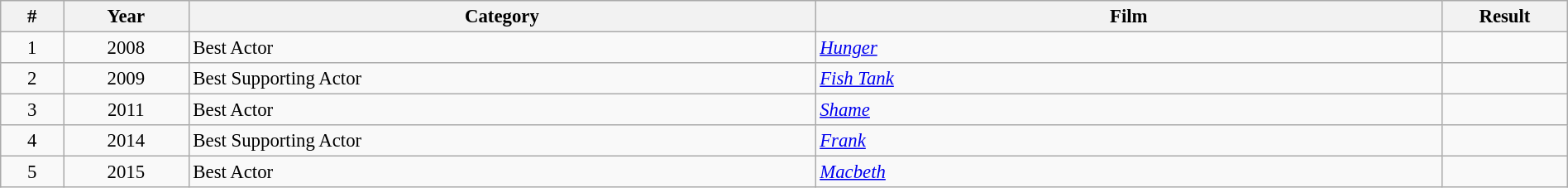<table class="wikitable" width="100%" cellpadding="5" style="font-size: 95%">
<tr>
<th width="2.5%">#</th>
<th width="5%">Year</th>
<th width="25%">Category</th>
<th width="25%">Film</th>
<th width="5%">Result</th>
</tr>
<tr>
<td style="text-align:center;">1</td>
<td style="text-align:center;">2008</td>
<td>Best Actor</td>
<td><em><a href='#'>Hunger</a></em></td>
<td></td>
</tr>
<tr>
<td style="text-align:center;">2</td>
<td style="text-align:center;">2009</td>
<td>Best Supporting Actor</td>
<td><em><a href='#'>Fish Tank</a></em></td>
<td></td>
</tr>
<tr>
<td style="text-align:center;">3</td>
<td style="text-align:center;">2011</td>
<td>Best Actor</td>
<td><em><a href='#'>Shame</a></em></td>
<td></td>
</tr>
<tr>
<td style="text-align:center;">4</td>
<td style="text-align:center;">2014</td>
<td>Best Supporting Actor</td>
<td><em><a href='#'>Frank</a></em></td>
<td></td>
</tr>
<tr>
<td style="text-align:center;">5</td>
<td style="text-align:center;">2015</td>
<td>Best Actor</td>
<td><em><a href='#'>Macbeth</a></em></td>
<td></td>
</tr>
</table>
